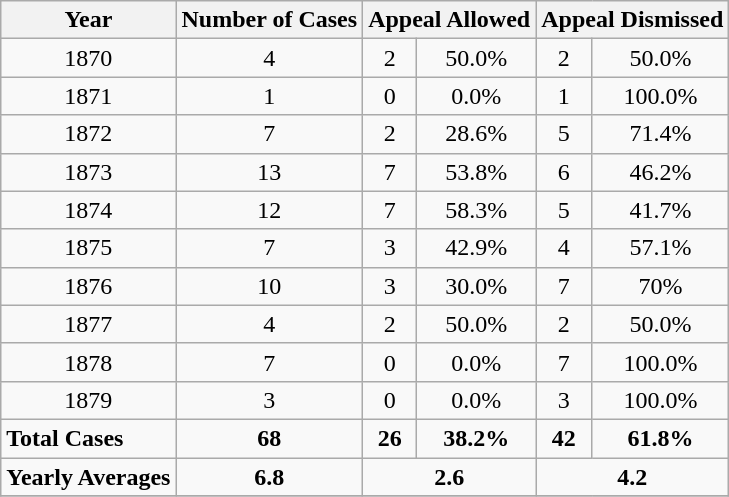<table class="wikitable sortable">
<tr>
<th>Year</th>
<th>Number of Cases</th>
<th colspan=2>Appeal Allowed</th>
<th colspan=2>Appeal Dismissed</th>
</tr>
<tr>
<td style="text-align: center;">1870</td>
<td style="text-align: center;">4</td>
<td style="text-align: center;">2</td>
<td style="text-align: center;">50.0%</td>
<td style="text-align: center;">2</td>
<td style="text-align: center;">50.0%</td>
</tr>
<tr>
<td style="text-align: center;">1871</td>
<td style="text-align: center;">1</td>
<td style="text-align: center;">0</td>
<td style="text-align: center;">0.0%</td>
<td style="text-align: center;">1</td>
<td style="text-align: center;">100.0%</td>
</tr>
<tr>
<td style="text-align: center;">1872</td>
<td style="text-align: center;">7</td>
<td style="text-align: center;">2</td>
<td style="text-align: center;">28.6%</td>
<td style="text-align: center;">5</td>
<td style="text-align: center;">71.4%</td>
</tr>
<tr>
<td style="text-align: center;">1873</td>
<td style="text-align: center;">13</td>
<td style="text-align: center;">7</td>
<td style="text-align: center;">53.8%</td>
<td style="text-align: center;">6</td>
<td style="text-align: center;">46.2%</td>
</tr>
<tr>
<td style="text-align: center;">1874</td>
<td style="text-align: center;">12</td>
<td style="text-align: center;">7</td>
<td style="text-align: center;">58.3%</td>
<td style="text-align: center;">5</td>
<td style="text-align: center;">41.7%</td>
</tr>
<tr>
<td style="text-align: center;">1875</td>
<td style="text-align: center;">7</td>
<td style="text-align: center;">3</td>
<td style="text-align: center;">42.9%</td>
<td style="text-align: center;">4</td>
<td style="text-align: center;">57.1%</td>
</tr>
<tr>
<td style="text-align: center;">1876</td>
<td style="text-align: center;">10</td>
<td style="text-align: center;">3</td>
<td style="text-align: center;">30.0%</td>
<td style="text-align: center;">7</td>
<td style="text-align: center;">70%</td>
</tr>
<tr>
<td style="text-align: center;">1877</td>
<td style="text-align: center;">4</td>
<td style="text-align: center;">2</td>
<td style="text-align: center;">50.0%</td>
<td style="text-align: center;">2</td>
<td style="text-align: center;">50.0%</td>
</tr>
<tr>
<td style="text-align: center;">1878</td>
<td style="text-align: center;">7</td>
<td style="text-align: center;">0</td>
<td style="text-align: center;">0.0%</td>
<td style="text-align: center;">7</td>
<td style="text-align: center;">100.0%</td>
</tr>
<tr>
<td style="text-align: center;">1879</td>
<td style="text-align: center;">3</td>
<td style="text-align: center;">0</td>
<td style="text-align: center;">0.0%</td>
<td style="text-align: center;">3</td>
<td style="text-align: center;">100.0%</td>
</tr>
<tr>
<td><strong>Total Cases</strong></td>
<td style="text-align: center;"><strong>68</strong></td>
<td style="text-align: center;"><strong>26</strong></td>
<td style="text-align: center;"><strong>38.2%</strong></td>
<td style="text-align: center;"><strong>42</strong></td>
<td style="text-align: center;"><strong>61.8%</strong></td>
</tr>
<tr>
<td><strong>Yearly Averages</strong></td>
<td style="text-align: center;"><strong>6.8</strong></td>
<td colspan=2 style="text-align:center;"><strong>2.6</strong></td>
<td colspan=2 style="text-align:center;"><strong>4.2</strong></td>
</tr>
<tr>
</tr>
</table>
